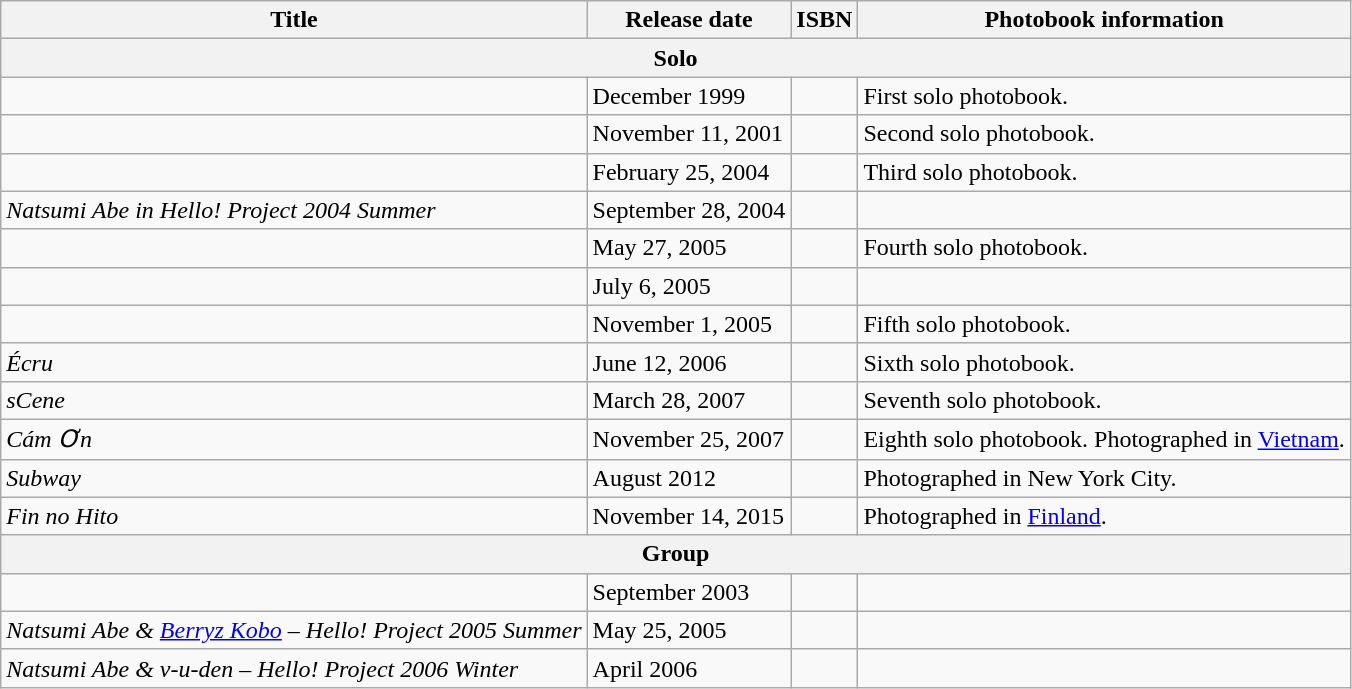<table class="wikitable">
<tr>
<th>Title</th>
<th>Release date</th>
<th>ISBN</th>
<th>Photobook information</th>
</tr>
<tr>
<th colspan="5">Solo</th>
</tr>
<tr>
<td></td>
<td>December 1999</td>
<td></td>
<td>First solo photobook.</td>
</tr>
<tr>
<td></td>
<td>November 11, 2001</td>
<td></td>
<td>Second solo photobook.</td>
</tr>
<tr>
<td></td>
<td>February 25, 2004</td>
<td></td>
<td>Third solo photobook.</td>
</tr>
<tr>
<td><em>Natsumi Abe in Hello! Project 2004 Summer</em></td>
<td>September 28, 2004</td>
<td></td>
<td></td>
</tr>
<tr>
<td></td>
<td>May 27, 2005</td>
<td></td>
<td>Fourth solo photobook.</td>
</tr>
<tr>
<td></td>
<td>July 6, 2005</td>
<td></td>
<td></td>
</tr>
<tr>
<td></td>
<td>November 1, 2005</td>
<td></td>
<td>Fifth solo photobook.</td>
</tr>
<tr>
<td><em>Écru</em></td>
<td>June 12, 2006</td>
<td></td>
<td>Sixth solo photobook.</td>
</tr>
<tr>
<td><em>sCene</em></td>
<td>March 28, 2007</td>
<td></td>
<td>Seventh solo photobook.</td>
</tr>
<tr>
<td><em>Cám Ơn</em></td>
<td>November 25, 2007</td>
<td></td>
<td>Eighth solo photobook. Photographed in <a href='#'>Vietnam</a>.</td>
</tr>
<tr>
<td><em>Subway</em></td>
<td>August 2012</td>
<td></td>
<td>Photographed in New York City.</td>
</tr>
<tr>
<td><em>Fin no Hito</em></td>
<td>November 14, 2015</td>
<td></td>
<td>Photographed in <a href='#'>Finland</a>.</td>
</tr>
<tr>
<th colspan="5">Group</th>
</tr>
<tr>
<td></td>
<td>September 2003</td>
<td></td>
<td></td>
</tr>
<tr>
<td><em>Natsumi Abe & <a href='#'>Berryz Kobo</a> – Hello! Project 2005 Summer</em></td>
<td>May 25, 2005</td>
<td></td>
<td></td>
</tr>
<tr>
<td><em>Natsumi Abe & v-u-den – Hello! Project 2006 Winter</em></td>
<td>April 2006</td>
<td></td>
<td></td>
</tr>
</table>
